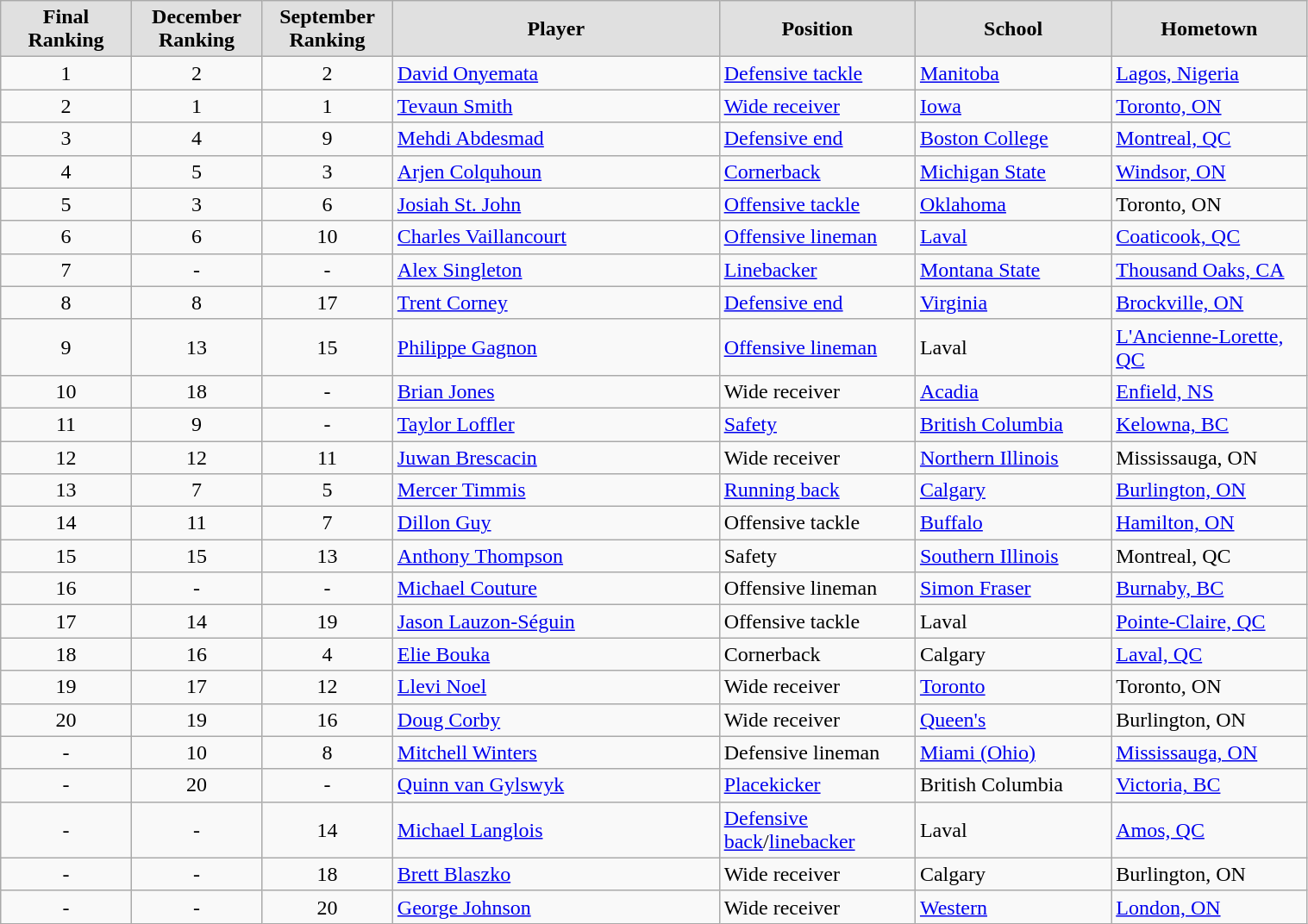<table class="wikitable sortable" width="80%">
<tr>
<th style="background:#e0e0e0; width:10%;">Final<br>Ranking</th>
<th style="background:#e0e0e0; width:10%;">December<br>Ranking</th>
<th style="background:#e0e0e0; width:10%;">September<br>Ranking</th>
<th style="background:#e0e0e0; width:25%;">Player</th>
<th style="background:#e0e0e0; width:15%;">Position</th>
<th style="background:#e0e0e0; width:15%;">School</th>
<th style="background:#e0e0e0; width:15%;">Hometown</th>
</tr>
<tr>
<td style="text-align:center;">1</td>
<td style="text-align:center;">2</td>
<td style="text-align:center;">2</td>
<td><a href='#'>David Onyemata</a></td>
<td><a href='#'>Defensive tackle</a></td>
<td><a href='#'>Manitoba</a></td>
<td><a href='#'>Lagos, Nigeria</a></td>
</tr>
<tr>
<td style="text-align:center;">2</td>
<td style="text-align:center;">1</td>
<td style="text-align:center;">1</td>
<td><a href='#'>Tevaun Smith</a></td>
<td><a href='#'>Wide receiver</a></td>
<td><a href='#'>Iowa</a></td>
<td><a href='#'>Toronto, ON</a></td>
</tr>
<tr>
<td style="text-align:center;">3</td>
<td style="text-align:center;">4</td>
<td style="text-align:center;">9</td>
<td><a href='#'>Mehdi Abdesmad</a></td>
<td><a href='#'>Defensive end</a></td>
<td><a href='#'>Boston College</a></td>
<td><a href='#'>Montreal, QC</a></td>
</tr>
<tr>
<td style="text-align:center;">4</td>
<td style="text-align:center;">5</td>
<td style="text-align:center;">3</td>
<td><a href='#'>Arjen Colquhoun</a></td>
<td><a href='#'>Cornerback</a></td>
<td><a href='#'>Michigan State</a></td>
<td><a href='#'>Windsor, ON</a></td>
</tr>
<tr>
<td style="text-align:center;">5</td>
<td style="text-align:center;">3</td>
<td style="text-align:center;">6</td>
<td><a href='#'>Josiah St. John</a></td>
<td><a href='#'>Offensive tackle</a></td>
<td><a href='#'>Oklahoma</a></td>
<td>Toronto, ON</td>
</tr>
<tr>
<td style="text-align:center;">6</td>
<td style="text-align:center;">6</td>
<td style="text-align:center;">10</td>
<td><a href='#'>Charles Vaillancourt</a></td>
<td><a href='#'>Offensive lineman</a></td>
<td><a href='#'>Laval</a></td>
<td><a href='#'>Coaticook, QC</a></td>
</tr>
<tr>
<td style="text-align:center;">7</td>
<td style="text-align:center;">-</td>
<td style="text-align:center;">-</td>
<td><a href='#'>Alex Singleton</a></td>
<td><a href='#'>Linebacker</a></td>
<td><a href='#'>Montana State</a></td>
<td><a href='#'>Thousand Oaks, CA</a></td>
</tr>
<tr>
<td style="text-align:center;">8</td>
<td style="text-align:center;">8</td>
<td style="text-align:center;">17</td>
<td><a href='#'>Trent Corney</a></td>
<td><a href='#'>Defensive end</a></td>
<td><a href='#'>Virginia</a></td>
<td><a href='#'>Brockville, ON</a></td>
</tr>
<tr>
<td style="text-align:center;">9</td>
<td style="text-align:center;">13</td>
<td style="text-align:center;">15</td>
<td><a href='#'>Philippe Gagnon</a></td>
<td><a href='#'>Offensive lineman</a></td>
<td>Laval</td>
<td><a href='#'>L'Ancienne-Lorette, QC</a></td>
</tr>
<tr>
<td style="text-align:center;">10</td>
<td style="text-align:center;">18</td>
<td style="text-align:center;">-</td>
<td><a href='#'>Brian Jones</a></td>
<td>Wide receiver</td>
<td><a href='#'>Acadia</a></td>
<td><a href='#'>Enfield, NS</a></td>
</tr>
<tr>
<td style="text-align:center;">11</td>
<td style="text-align:center;">9</td>
<td style="text-align:center;">-</td>
<td><a href='#'>Taylor Loffler</a></td>
<td><a href='#'>Safety</a></td>
<td><a href='#'>British Columbia</a></td>
<td><a href='#'>Kelowna, BC</a></td>
</tr>
<tr>
<td style="text-align:center;">12</td>
<td style="text-align:center;">12</td>
<td style="text-align:center;">11</td>
<td><a href='#'>Juwan Brescacin</a></td>
<td>Wide receiver</td>
<td><a href='#'>Northern Illinois</a></td>
<td>Mississauga, ON</td>
</tr>
<tr>
<td style="text-align:center;">13</td>
<td style="text-align:center;">7</td>
<td style="text-align:center;">5</td>
<td><a href='#'>Mercer Timmis</a></td>
<td><a href='#'>Running back</a></td>
<td><a href='#'>Calgary</a></td>
<td><a href='#'>Burlington, ON</a></td>
</tr>
<tr>
<td style="text-align:center;">14</td>
<td style="text-align:center;">11</td>
<td style="text-align:center;">7</td>
<td><a href='#'>Dillon Guy</a></td>
<td>Offensive tackle</td>
<td><a href='#'>Buffalo</a></td>
<td><a href='#'>Hamilton, ON</a></td>
</tr>
<tr>
<td style="text-align:center;">15</td>
<td style="text-align:center;">15</td>
<td style="text-align:center;">13</td>
<td><a href='#'>Anthony Thompson</a></td>
<td>Safety</td>
<td><a href='#'>Southern Illinois</a></td>
<td>Montreal, QC</td>
</tr>
<tr>
<td style="text-align:center;">16</td>
<td style="text-align:center;">-</td>
<td style="text-align:center;">-</td>
<td><a href='#'>Michael Couture</a></td>
<td>Offensive lineman</td>
<td><a href='#'>Simon Fraser</a></td>
<td><a href='#'>Burnaby, BC</a></td>
</tr>
<tr>
<td style="text-align:center;">17</td>
<td style="text-align:center;">14</td>
<td style="text-align:center;">19</td>
<td><a href='#'>Jason Lauzon-Séguin</a></td>
<td>Offensive tackle</td>
<td>Laval</td>
<td><a href='#'>Pointe-Claire, QC</a></td>
</tr>
<tr>
<td style="text-align:center;">18</td>
<td style="text-align:center;">16</td>
<td style="text-align:center;">4</td>
<td><a href='#'>Elie Bouka</a></td>
<td>Cornerback</td>
<td>Calgary</td>
<td><a href='#'>Laval, QC</a></td>
</tr>
<tr>
<td style="text-align:center;">19</td>
<td style="text-align:center;">17</td>
<td style="text-align:center;">12</td>
<td><a href='#'>Llevi Noel</a></td>
<td>Wide receiver</td>
<td><a href='#'>Toronto</a></td>
<td>Toronto, ON</td>
</tr>
<tr>
<td style="text-align:center;">20</td>
<td style="text-align:center;">19</td>
<td style="text-align:center;">16</td>
<td><a href='#'>Doug Corby</a></td>
<td>Wide receiver</td>
<td><a href='#'>Queen's</a></td>
<td>Burlington, ON</td>
</tr>
<tr>
<td style="text-align:center;">-</td>
<td style="text-align:center;">10</td>
<td style="text-align:center;">8</td>
<td><a href='#'>Mitchell Winters</a></td>
<td>Defensive lineman</td>
<td><a href='#'>Miami (Ohio)</a></td>
<td><a href='#'>Mississauga, ON</a></td>
</tr>
<tr>
<td style="text-align:center;">-</td>
<td style="text-align:center;">20</td>
<td style="text-align:center;">-</td>
<td><a href='#'>Quinn van Gylswyk</a></td>
<td><a href='#'>Placekicker</a></td>
<td>British Columbia</td>
<td><a href='#'>Victoria, BC</a></td>
</tr>
<tr>
<td style="text-align:center;">-</td>
<td style="text-align:center;">-</td>
<td style="text-align:center;">14</td>
<td><a href='#'>Michael Langlois</a></td>
<td><a href='#'>Defensive back</a>/<a href='#'>linebacker</a></td>
<td>Laval</td>
<td><a href='#'>Amos, QC</a></td>
</tr>
<tr>
<td style="text-align:center;">-</td>
<td style="text-align:center;">-</td>
<td style="text-align:center;">18</td>
<td><a href='#'>Brett Blaszko</a></td>
<td>Wide receiver</td>
<td>Calgary</td>
<td>Burlington, ON</td>
</tr>
<tr>
<td style="text-align:center;">-</td>
<td style="text-align:center;">-</td>
<td style="text-align:center;">20</td>
<td><a href='#'>George Johnson</a></td>
<td>Wide receiver</td>
<td><a href='#'>Western</a></td>
<td><a href='#'>London, ON</a></td>
</tr>
</table>
